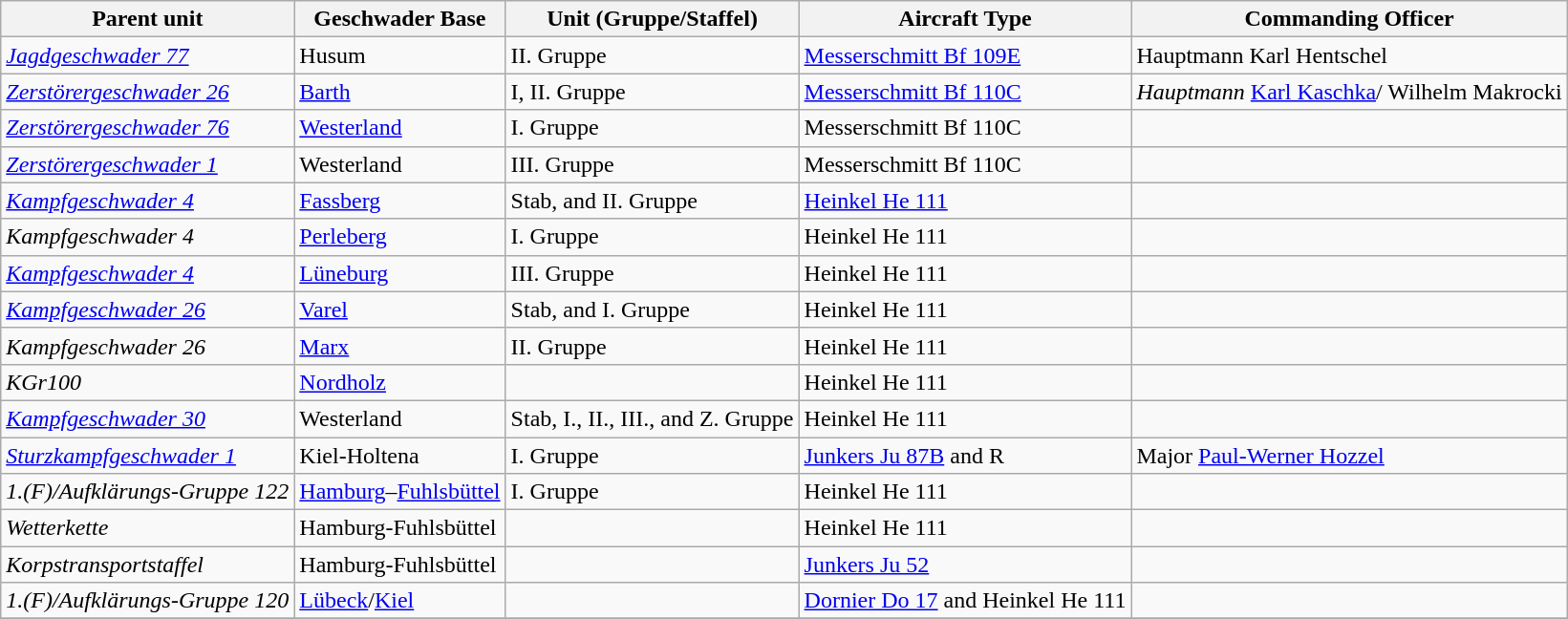<table class="wikitable">
<tr>
<th>Parent unit</th>
<th>Geschwader Base</th>
<th>Unit (Gruppe/Staffel)</th>
<th>Aircraft Type</th>
<th>Commanding Officer</th>
</tr>
<tr>
<td><em><a href='#'>Jagdgeschwader 77</a></em></td>
<td>Husum</td>
<td>II. Gruppe</td>
<td><a href='#'>Messerschmitt Bf 109E</a></td>
<td>Hauptmann Karl Hentschel</td>
</tr>
<tr>
<td><em><a href='#'>Zerstörergeschwader 26</a></em></td>
<td><a href='#'>Barth</a></td>
<td>I, II. Gruppe</td>
<td><a href='#'>Messerschmitt Bf 110C</a></td>
<td><em>Hauptmann</em> <a href='#'>Karl Kaschka</a>/ Wilhelm Makrocki</td>
</tr>
<tr>
<td><em><a href='#'>Zerstörergeschwader 76</a></em></td>
<td><a href='#'>Westerland</a></td>
<td>I. Gruppe</td>
<td>Messerschmitt Bf 110C</td>
<td></td>
</tr>
<tr>
<td><em><a href='#'>Zerstörergeschwader 1</a></em></td>
<td>Westerland</td>
<td>III. Gruppe</td>
<td>Messerschmitt Bf 110C</td>
<td></td>
</tr>
<tr>
<td><em><a href='#'>Kampfgeschwader 4</a></em></td>
<td><a href='#'>Fassberg</a></td>
<td>Stab, and II. Gruppe</td>
<td><a href='#'>Heinkel He 111</a></td>
<td></td>
</tr>
<tr>
<td><em>Kampfgeschwader 4</em></td>
<td><a href='#'>Perleberg</a></td>
<td>I. Gruppe</td>
<td>Heinkel He 111</td>
<td></td>
</tr>
<tr>
<td><em><a href='#'>Kampfgeschwader 4</a></em></td>
<td><a href='#'>Lüneburg</a></td>
<td>III. Gruppe</td>
<td>Heinkel He 111</td>
<td></td>
</tr>
<tr>
<td><em><a href='#'>Kampfgeschwader 26</a></em></td>
<td><a href='#'>Varel</a></td>
<td>Stab, and I. Gruppe</td>
<td>Heinkel He 111</td>
<td></td>
</tr>
<tr>
<td><em>Kampfgeschwader 26</em></td>
<td><a href='#'>Marx</a></td>
<td>II. Gruppe</td>
<td>Heinkel He 111</td>
<td></td>
</tr>
<tr>
<td><em>KGr100</em></td>
<td><a href='#'>Nordholz</a></td>
<td></td>
<td>Heinkel He 111</td>
<td></td>
</tr>
<tr>
<td><em><a href='#'>Kampfgeschwader 30</a></em></td>
<td>Westerland</td>
<td>Stab, I., II., III., and Z. Gruppe</td>
<td>Heinkel He 111</td>
<td></td>
</tr>
<tr>
<td><em><a href='#'>Sturzkampfgeschwader 1</a></em></td>
<td>Kiel-Holtena</td>
<td>I. Gruppe</td>
<td><a href='#'>Junkers Ju 87B</a> and R</td>
<td>Major <a href='#'>Paul-Werner Hozzel</a></td>
</tr>
<tr>
<td><em>1.(F)/Aufklärungs-Gruppe 122</em></td>
<td><a href='#'>Hamburg</a>–<a href='#'>Fuhlsbüttel</a></td>
<td>I. Gruppe</td>
<td>Heinkel He 111</td>
<td></td>
</tr>
<tr>
<td><em>Wetterkette</em></td>
<td>Hamburg-Fuhlsbüttel</td>
<td></td>
<td>Heinkel He 111</td>
<td></td>
</tr>
<tr>
<td><em>Korpstransportstaffel</em></td>
<td>Hamburg-Fuhlsbüttel</td>
<td></td>
<td><a href='#'>Junkers Ju 52</a></td>
<td></td>
</tr>
<tr>
<td><em>1.(F)/Aufklärungs-Gruppe 120</em></td>
<td><a href='#'>Lübeck</a>/<a href='#'>Kiel</a></td>
<td></td>
<td><a href='#'>Dornier Do 17</a> and Heinkel He 111</td>
<td></td>
</tr>
<tr>
</tr>
</table>
